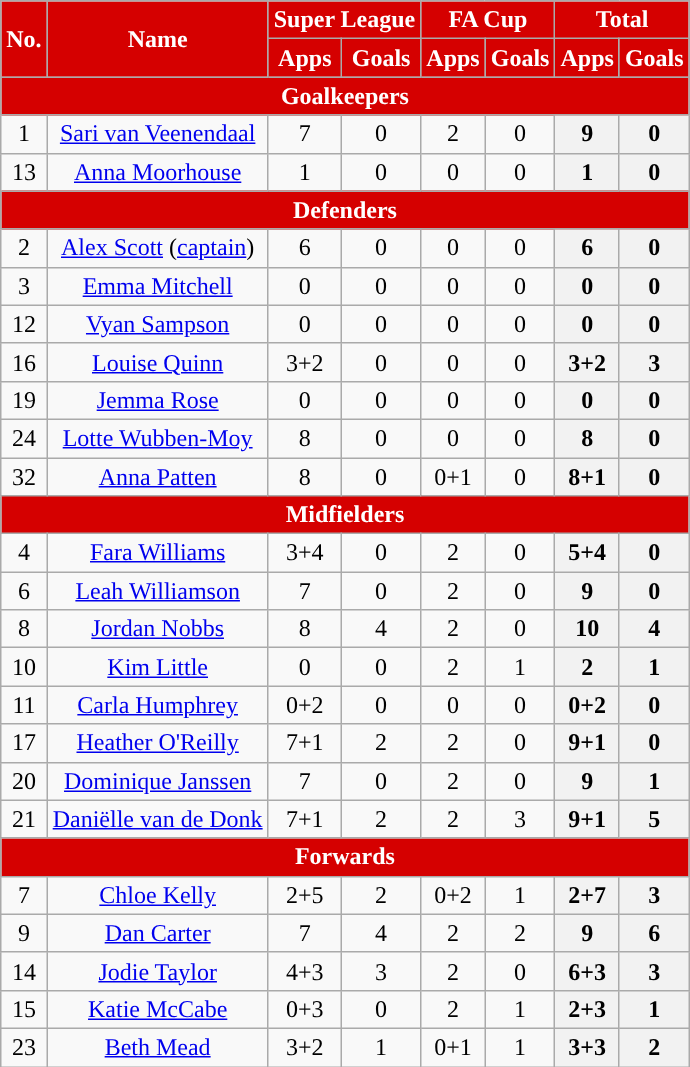<table class="wikitable" style="text-align:center; font-size:100%; ">
<tr>
<th rowspan="2" style="background:#d50000; color:white; text-align:center;">No.</th>
<th rowspan="2" style="background:#d50000; color:white; text-align:center;">Name</th>
<th colspan="2" style="background:#d50000; color:white; text-align:center;">Super League</th>
<th colspan="2" style="background:#d50000; color:white; text-align:center;">FA Cup</th>
<th colspan="2" style="background:#d50000; color:white; text-align:center;">Total</th>
</tr>
<tr>
<th style="background:#d50000; color:white; text-align:center;">Apps</th>
<th style="background:#d50000; color:white; text-align:center;">Goals</th>
<th style="background:#d50000; color:white; text-align:center;">Apps</th>
<th style="background:#d50000; color:white; text-align:center;">Goals</th>
<th style="background:#d50000; color:white; text-align:center;">Apps</th>
<th style="background:#d50000; color:white; text-align:center;">Goals</th>
</tr>
<tr>
<th colspan="8" style="background:#d50000; color:white; text-align:center">Goalkeepers</th>
</tr>
<tr>
<td>1</td>
<td> <a href='#'>Sari van Veenendaal</a></td>
<td>7</td>
<td>0</td>
<td>2</td>
<td>0</td>
<th>9</th>
<th>0</th>
</tr>
<tr>
<td>13</td>
<td> <a href='#'>Anna Moorhouse</a></td>
<td>1</td>
<td>0</td>
<td>0</td>
<td>0</td>
<th>1</th>
<th>0</th>
</tr>
<tr>
<th colspan="8" style="background:#d50000; color:white; text-align:center">Defenders</th>
</tr>
<tr>
<td>2</td>
<td> <a href='#'>Alex Scott</a> (<a href='#'>captain</a>)</td>
<td>6</td>
<td>0</td>
<td>0</td>
<td>0</td>
<th>6</th>
<th>0</th>
</tr>
<tr>
<td>3</td>
<td> <a href='#'>Emma Mitchell</a></td>
<td>0</td>
<td>0</td>
<td>0</td>
<td>0</td>
<th>0</th>
<th>0</th>
</tr>
<tr>
<td>12</td>
<td> <a href='#'>Vyan Sampson</a></td>
<td>0</td>
<td>0</td>
<td>0</td>
<td>0</td>
<th>0</th>
<th>0</th>
</tr>
<tr>
<td>16</td>
<td> <a href='#'>Louise Quinn</a></td>
<td>3+2</td>
<td>0</td>
<td>0</td>
<td>0</td>
<th>3+2</th>
<th>3</th>
</tr>
<tr>
<td>19</td>
<td> <a href='#'>Jemma Rose</a></td>
<td>0</td>
<td>0</td>
<td>0</td>
<td>0</td>
<th>0</th>
<th>0</th>
</tr>
<tr>
<td>24</td>
<td> <a href='#'>Lotte Wubben-Moy</a></td>
<td>8</td>
<td>0</td>
<td>0</td>
<td>0</td>
<th>8</th>
<th>0</th>
</tr>
<tr>
<td>32</td>
<td> <a href='#'>Anna Patten</a></td>
<td>8</td>
<td>0</td>
<td>0+1</td>
<td>0</td>
<th>8+1</th>
<th>0</th>
</tr>
<tr>
<th colspan="8" style="background:#d50000; color:white; text-align:center">Midfielders</th>
</tr>
<tr>
<td>4</td>
<td> <a href='#'>Fara Williams</a></td>
<td>3+4</td>
<td>0</td>
<td>2</td>
<td>0</td>
<th>5+4</th>
<th>0</th>
</tr>
<tr>
<td>6</td>
<td> <a href='#'>Leah Williamson</a></td>
<td>7</td>
<td>0</td>
<td>2</td>
<td>0</td>
<th>9</th>
<th>0</th>
</tr>
<tr>
<td>8</td>
<td> <a href='#'>Jordan Nobbs</a></td>
<td>8</td>
<td>4</td>
<td>2</td>
<td>0</td>
<th>10</th>
<th>4</th>
</tr>
<tr>
<td>10</td>
<td> <a href='#'>Kim Little</a></td>
<td>0</td>
<td>0</td>
<td>2</td>
<td>1</td>
<th>2</th>
<th>1</th>
</tr>
<tr>
<td>11</td>
<td> <a href='#'>Carla Humphrey</a></td>
<td>0+2</td>
<td>0</td>
<td>0</td>
<td>0</td>
<th>0+2</th>
<th>0</th>
</tr>
<tr>
<td>17</td>
<td> <a href='#'>Heather O'Reilly</a></td>
<td>7+1</td>
<td>2</td>
<td>2</td>
<td>0</td>
<th>9+1</th>
<th>0</th>
</tr>
<tr>
<td>20</td>
<td> <a href='#'>Dominique Janssen</a></td>
<td>7</td>
<td>0</td>
<td>2</td>
<td>0</td>
<th>9</th>
<th>1</th>
</tr>
<tr>
<td>21</td>
<td> <a href='#'>Daniëlle van de Donk</a></td>
<td>7+1</td>
<td>2</td>
<td>2</td>
<td>3</td>
<th>9+1</th>
<th>5</th>
</tr>
<tr>
<th colspan="8" style="background:#d50000; color:white; text-align:center">Forwards</th>
</tr>
<tr>
<td>7</td>
<td> <a href='#'>Chloe Kelly</a></td>
<td>2+5</td>
<td>2</td>
<td>0+2</td>
<td>1</td>
<th>2+7</th>
<th>3</th>
</tr>
<tr>
<td>9</td>
<td> <a href='#'>Dan Carter</a></td>
<td>7</td>
<td>4</td>
<td>2</td>
<td>2</td>
<th>9</th>
<th>6</th>
</tr>
<tr>
<td>14</td>
<td> <a href='#'>Jodie Taylor</a></td>
<td>4+3</td>
<td>3</td>
<td>2</td>
<td>0</td>
<th>6+3</th>
<th>3</th>
</tr>
<tr>
<td>15</td>
<td> <a href='#'>Katie McCabe</a></td>
<td>0+3</td>
<td>0</td>
<td>2</td>
<td>1</td>
<th>2+3</th>
<th>1</th>
</tr>
<tr>
<td>23</td>
<td> <a href='#'>Beth Mead</a></td>
<td>3+2</td>
<td>1</td>
<td>0+1</td>
<td>1</td>
<th>3+3</th>
<th>2</th>
</tr>
</table>
